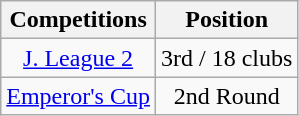<table class="wikitable" style="text-align:center;">
<tr>
<th>Competitions</th>
<th>Position</th>
</tr>
<tr>
<td><a href='#'>J. League 2</a></td>
<td>3rd / 18 clubs</td>
</tr>
<tr>
<td><a href='#'>Emperor's Cup</a></td>
<td>2nd Round</td>
</tr>
</table>
